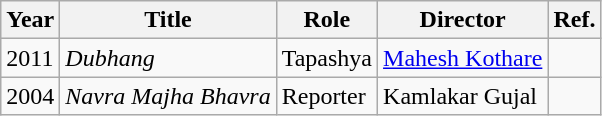<table class="wikitable sortable">
<tr>
<th>Year</th>
<th>Title</th>
<th>Role</th>
<th>Director</th>
<th>Ref.</th>
</tr>
<tr>
<td>2011</td>
<td><em>Dubhang</em></td>
<td>Tapashya</td>
<td><a href='#'>Mahesh Kothare</a></td>
<td></td>
</tr>
<tr>
<td>2004</td>
<td><em>Navra Majha Bhavra</td>
<td>Reporter</td>
<td>Kamlakar Gujal</td>
<td></td>
</tr>
</table>
